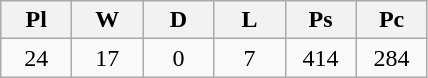<table class="wikitable" style="text-align:center">
<tr>
<th width=40px>Pl</th>
<th width=40px>W</th>
<th width=40px>D</th>
<th width=40px>L</th>
<th width=40px>Ps</th>
<th width=40px>Pc</th>
</tr>
<tr>
<td>24</td>
<td>17</td>
<td>0</td>
<td>7</td>
<td>414</td>
<td>284</td>
</tr>
</table>
